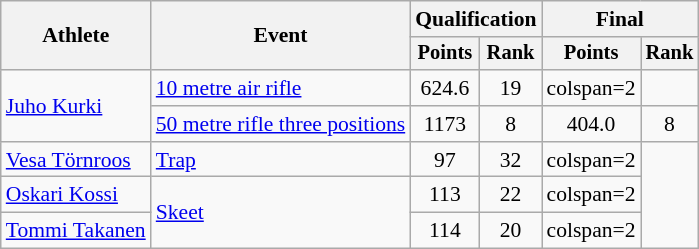<table class=wikitable style=font-size:90%;text-align:center>
<tr>
<th rowspan=2>Athlete</th>
<th rowspan=2>Event</th>
<th colspan=2>Qualification</th>
<th colspan=2>Final</th>
</tr>
<tr style=font-size:95%>
<th>Points</th>
<th>Rank</th>
<th>Points</th>
<th>Rank</th>
</tr>
<tr>
<td align=left rowspan=2><a href='#'>Juho Kurki</a></td>
<td align=left><a href='#'>10 metre air rifle</a></td>
<td>624.6</td>
<td>19</td>
<td>colspan=2 </td>
</tr>
<tr>
<td align=left><a href='#'>50 metre rifle three positions</a></td>
<td>1173</td>
<td>8 </td>
<td>404.0</td>
<td>8</td>
</tr>
<tr>
<td align=left><a href='#'>Vesa Törnroos</a></td>
<td align=left><a href='#'>Trap</a></td>
<td>97</td>
<td>32</td>
<td>colspan=2 </td>
</tr>
<tr>
<td align=left><a href='#'>Oskari Kossi</a></td>
<td align=left rowspan=2><a href='#'>Skeet</a></td>
<td>113</td>
<td>22</td>
<td>colspan=2 </td>
</tr>
<tr>
<td align=left><a href='#'>Tommi Takanen</a></td>
<td>114</td>
<td>20</td>
<td>colspan=2 </td>
</tr>
</table>
